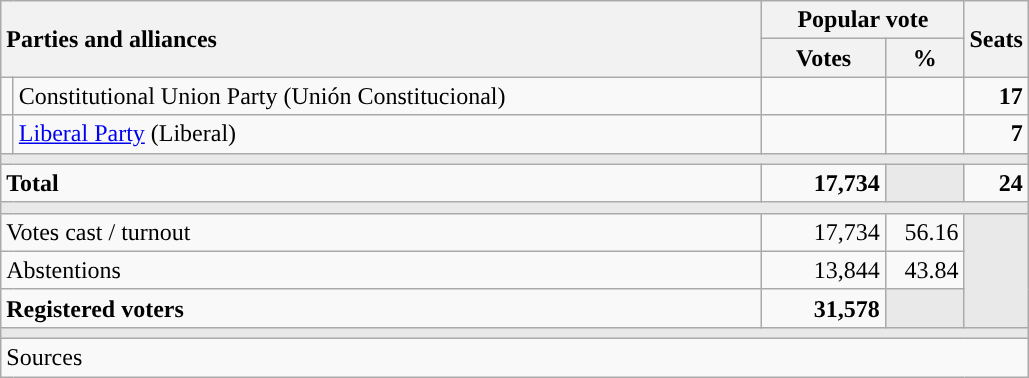<table class="wikitable" style="text-align:right;">
<tr>
<th style="text-align:left;" rowspan="2" colspan="2" width="500">Parties and alliances</th>
<th colspan="2">Popular vote</th>
<th rowspan="2" width="35">Seats</th>
</tr>
<tr>
<th width="75">Votes</th>
<th width="45">%</th>
</tr>
<tr>
<td width="1" style="color:inherit;background:"></td>
<td align="left">Constitutional Union Party (Unión Constitucional)</td>
<td></td>
<td></td>
<td><strong>17</strong></td>
</tr>
<tr>
<td style="color:inherit;background:"></td>
<td align="left"><a href='#'>Liberal Party</a> (Liberal)</td>
<td></td>
<td></td>
<td><strong>7</strong></td>
</tr>
<tr>
<td colspan="5" bgcolor="#E9E9E9"></td>
</tr>
<tr style="font-weight:bold;">
<td align="left" colspan="2">Total</td>
<td>17,734</td>
<td bgcolor="#E9E9E9"></td>
<td>24</td>
</tr>
<tr>
<td colspan="5" bgcolor="#E9E9E9"></td>
</tr>
<tr>
<td align="left" colspan="2">Votes cast / turnout</td>
<td>17,734</td>
<td>56.16</td>
<td bgcolor="#E9E9E9" rowspan="3"></td>
</tr>
<tr>
<td align="left" colspan="2">Abstentions</td>
<td>13,844</td>
<td>43.84</td>
</tr>
<tr style="font-weight:bold;">
<td align="left" colspan="2">Registered voters</td>
<td>31,578</td>
<td bgcolor="#E9E9E9"></td>
</tr>
<tr>
<td colspan="5" bgcolor="#E9E9E9"></td>
</tr>
<tr>
<td align="left" colspan="5">Sources</td>
</tr>
</table>
